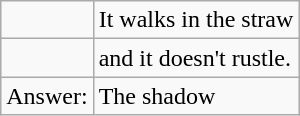<table class="wikitable">
<tr>
<td></td>
<td>It walks in the straw</td>
</tr>
<tr>
<td></td>
<td>and it doesn't rustle.</td>
</tr>
<tr>
<td>Answer: </td>
<td>The shadow</td>
</tr>
</table>
